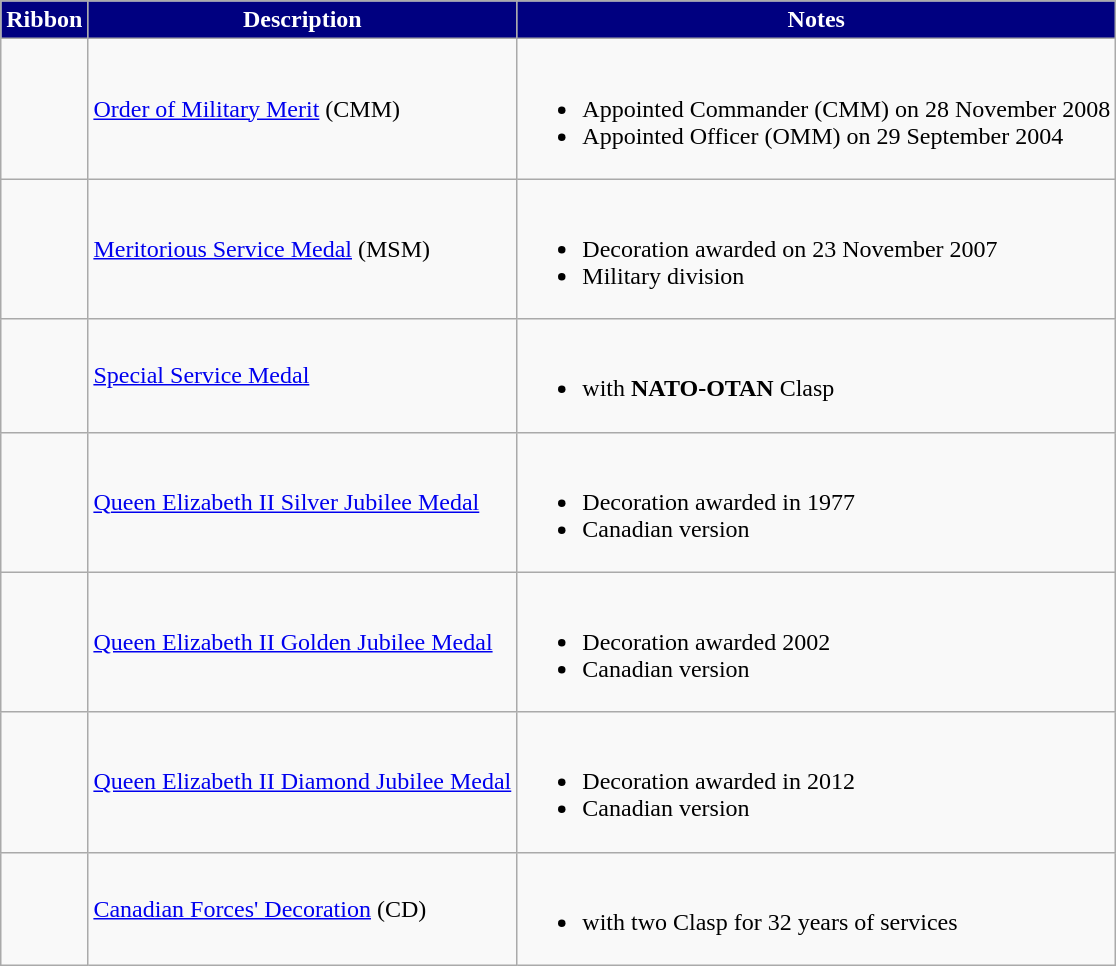<table class="wikitable">
<tr style="background:Navy;color:White" align="center">
<td><strong>Ribbon</strong></td>
<td><strong>Description</strong></td>
<td><strong>Notes</strong></td>
</tr>
<tr>
<td></td>
<td><a href='#'>Order of Military Merit</a> (CMM)</td>
<td><br><ul><li>Appointed Commander (CMM) on 28 November 2008</li><li>Appointed Officer (OMM) on 29 September 2004 </li></ul></td>
</tr>
<tr>
<td></td>
<td><a href='#'>Meritorious Service Medal</a> (MSM)</td>
<td><br><ul><li>Decoration awarded on 23 November 2007</li><li>Military division</li></ul></td>
</tr>
<tr>
<td></td>
<td><a href='#'>Special Service Medal</a></td>
<td><br><ul><li>with <strong>NATO-OTAN</strong> Clasp</li></ul></td>
</tr>
<tr>
<td></td>
<td><a href='#'>Queen Elizabeth II Silver Jubilee Medal</a></td>
<td><br><ul><li>Decoration awarded in 1977</li><li>Canadian version</li></ul></td>
</tr>
<tr>
<td></td>
<td><a href='#'>Queen Elizabeth II Golden Jubilee Medal</a></td>
<td><br><ul><li>Decoration awarded 2002</li><li>Canadian version</li></ul></td>
</tr>
<tr>
<td></td>
<td><a href='#'>Queen Elizabeth II Diamond Jubilee Medal</a></td>
<td><br><ul><li>Decoration awarded in 2012</li><li>Canadian version</li></ul></td>
</tr>
<tr>
<td></td>
<td><a href='#'>Canadian Forces' Decoration</a> (CD)</td>
<td><br><ul><li>with two Clasp for 32 years of services</li></ul></td>
</tr>
</table>
